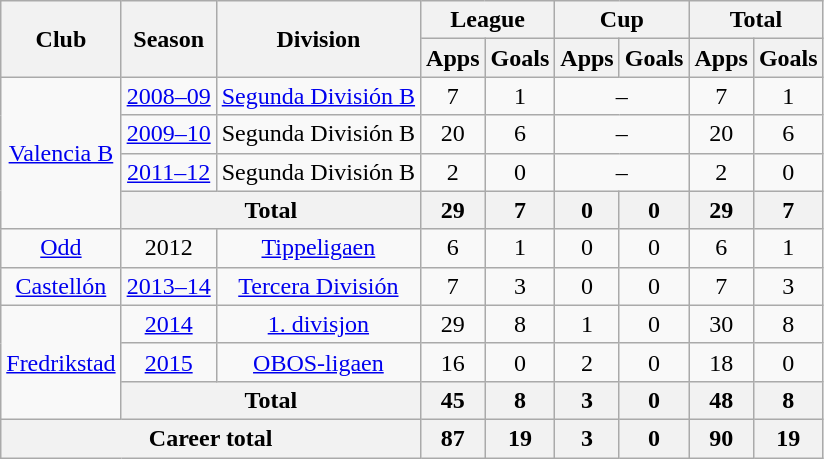<table class="wikitable" style="text-align:center">
<tr>
<th rowspan="2">Club</th>
<th rowspan="2">Season</th>
<th rowspan="2">Division</th>
<th colspan="2">League</th>
<th colspan="2">Cup</th>
<th colspan="2">Total</th>
</tr>
<tr>
<th>Apps</th>
<th>Goals</th>
<th>Apps</th>
<th>Goals</th>
<th>Apps</th>
<th>Goals</th>
</tr>
<tr>
<td rowspan="4"><a href='#'>Valencia B</a></td>
<td><a href='#'>2008–09</a></td>
<td><a href='#'>Segunda División B</a></td>
<td>7</td>
<td>1</td>
<td colspan="2">–</td>
<td>7</td>
<td>1</td>
</tr>
<tr>
<td><a href='#'>2009–10</a></td>
<td>Segunda División B</td>
<td>20</td>
<td>6</td>
<td colspan="2">–</td>
<td>20</td>
<td>6</td>
</tr>
<tr>
<td><a href='#'>2011–12</a></td>
<td>Segunda División B</td>
<td>2</td>
<td>0</td>
<td colspan="2">–</td>
<td>2</td>
<td>0</td>
</tr>
<tr>
<th colspan="2">Total</th>
<th>29</th>
<th>7</th>
<th>0</th>
<th>0</th>
<th>29</th>
<th>7</th>
</tr>
<tr>
<td><a href='#'>Odd</a></td>
<td>2012</td>
<td><a href='#'>Tippeligaen</a></td>
<td>6</td>
<td>1</td>
<td>0</td>
<td>0</td>
<td>6</td>
<td>1</td>
</tr>
<tr>
<td><a href='#'>Castellón</a></td>
<td><a href='#'>2013–14</a></td>
<td><a href='#'>Tercera División</a></td>
<td>7</td>
<td>3</td>
<td>0</td>
<td>0</td>
<td>7</td>
<td>3</td>
</tr>
<tr>
<td rowspan="3"><a href='#'>Fredrikstad</a></td>
<td><a href='#'>2014</a></td>
<td><a href='#'>1. divisjon</a></td>
<td>29</td>
<td>8</td>
<td>1</td>
<td>0</td>
<td>30</td>
<td>8</td>
</tr>
<tr>
<td><a href='#'>2015</a></td>
<td><a href='#'>OBOS-ligaen</a></td>
<td>16</td>
<td>0</td>
<td>2</td>
<td>0</td>
<td>18</td>
<td>0</td>
</tr>
<tr>
<th colspan="2">Total</th>
<th>45</th>
<th>8</th>
<th>3</th>
<th>0</th>
<th>48</th>
<th>8</th>
</tr>
<tr>
<th colspan="3">Career total</th>
<th>87</th>
<th>19</th>
<th>3</th>
<th>0</th>
<th>90</th>
<th>19</th>
</tr>
</table>
